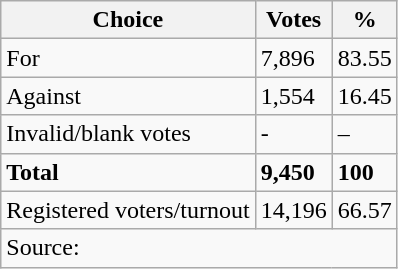<table class=wikitable style=text-align:right}>
<tr>
<th>Choice</th>
<th>Votes</th>
<th>%</th>
</tr>
<tr>
<td align=left>For</td>
<td>7,896</td>
<td>83.55</td>
</tr>
<tr>
<td align=left>Against</td>
<td>1,554</td>
<td>16.45</td>
</tr>
<tr>
<td align=left>Invalid/blank votes</td>
<td>-</td>
<td>–</td>
</tr>
<tr>
<td align=left><strong>Total</strong></td>
<td><strong>9,450</strong></td>
<td><strong>100</strong></td>
</tr>
<tr>
<td align=left>Registered voters/turnout</td>
<td>14,196</td>
<td>66.57</td>
</tr>
<tr>
<td colspan=3 align=left>Source: </td>
</tr>
</table>
